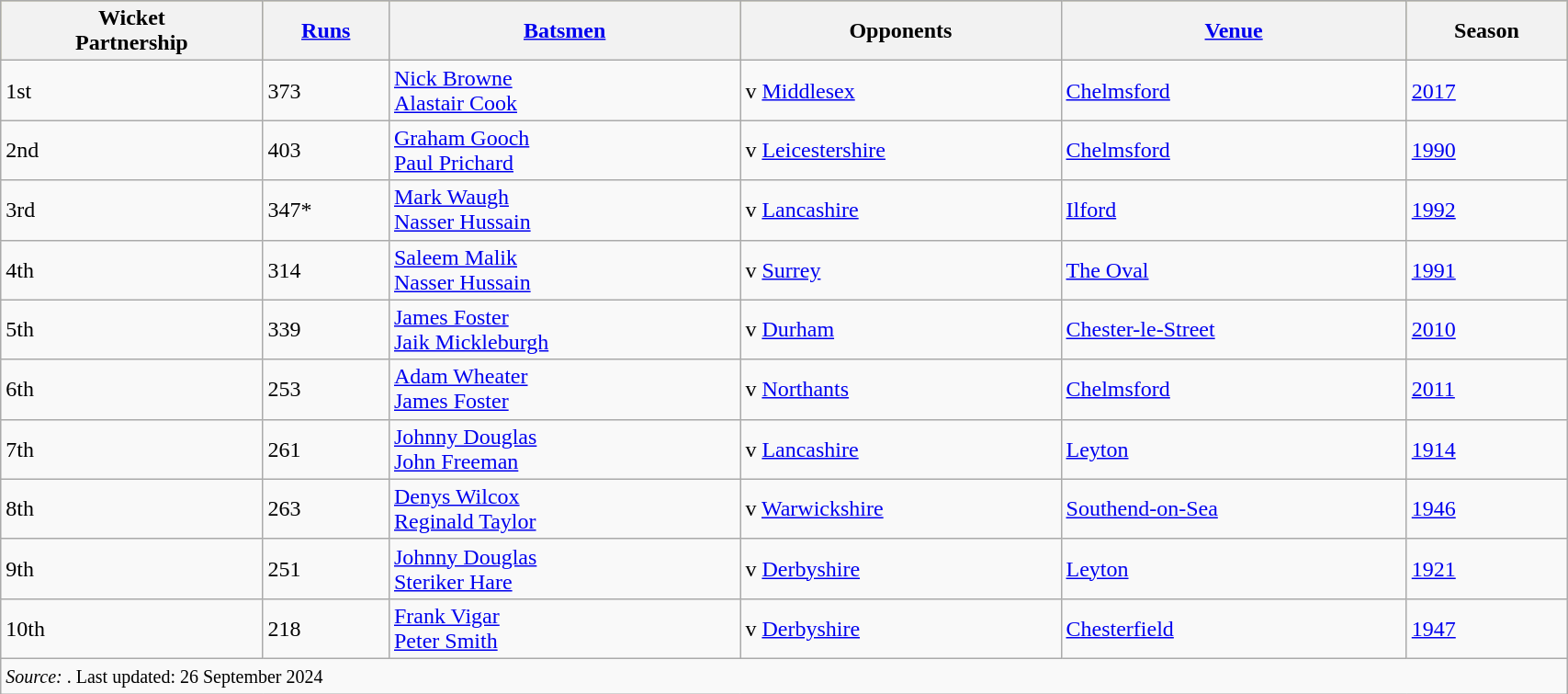<table class="wikitable" width=90%>
<tr bgcolor=#bdb76b>
<th>Wicket<br>Partnership</th>
<th><a href='#'>Runs</a></th>
<th><a href='#'>Batsmen</a></th>
<th>Opponents</th>
<th><a href='#'>Venue</a></th>
<th>Season</th>
</tr>
<tr>
<td>1st</td>
<td>373</td>
<td> <a href='#'>Nick Browne</a><br> <a href='#'>Alastair Cook</a></td>
<td>v <a href='#'>Middlesex</a></td>
<td><a href='#'>Chelmsford</a></td>
<td><a href='#'>2017</a></td>
</tr>
<tr>
<td>2nd</td>
<td>403</td>
<td> <a href='#'>Graham Gooch</a><br> <a href='#'>Paul Prichard</a></td>
<td>v <a href='#'>Leicestershire</a></td>
<td><a href='#'>Chelmsford</a></td>
<td><a href='#'>1990</a></td>
</tr>
<tr>
<td>3rd</td>
<td>347*</td>
<td> <a href='#'>Mark Waugh</a><br> <a href='#'>Nasser Hussain</a></td>
<td>v <a href='#'>Lancashire</a></td>
<td><a href='#'>Ilford</a></td>
<td><a href='#'>1992</a></td>
</tr>
<tr>
<td>4th</td>
<td>314</td>
<td> <a href='#'>Saleem Malik</a><br> <a href='#'>Nasser Hussain</a></td>
<td>v <a href='#'>Surrey</a></td>
<td><a href='#'>The Oval</a></td>
<td><a href='#'>1991</a></td>
</tr>
<tr>
<td>5th</td>
<td>339</td>
<td> <a href='#'>James Foster</a><br> <a href='#'>Jaik Mickleburgh</a></td>
<td>v <a href='#'>Durham</a></td>
<td><a href='#'>Chester-le-Street</a></td>
<td><a href='#'>2010</a></td>
</tr>
<tr>
<td>6th</td>
<td>253</td>
<td> <a href='#'>Adam Wheater</a><br> <a href='#'>James Foster</a></td>
<td>v <a href='#'>Northants</a></td>
<td><a href='#'>Chelmsford</a></td>
<td><a href='#'>2011</a></td>
</tr>
<tr>
<td>7th</td>
<td>261</td>
<td> <a href='#'>Johnny Douglas</a><br> <a href='#'>John Freeman</a></td>
<td>v <a href='#'>Lancashire</a></td>
<td><a href='#'>Leyton</a></td>
<td><a href='#'>1914</a></td>
</tr>
<tr>
<td>8th</td>
<td>263</td>
<td> <a href='#'>Denys Wilcox</a><br> <a href='#'>Reginald Taylor</a></td>
<td>v <a href='#'>Warwickshire</a></td>
<td><a href='#'>Southend-on-Sea</a></td>
<td><a href='#'>1946</a></td>
</tr>
<tr>
<td>9th</td>
<td>251</td>
<td> <a href='#'>Johnny Douglas</a><br> <a href='#'>Steriker Hare</a></td>
<td>v <a href='#'>Derbyshire</a></td>
<td><a href='#'>Leyton</a></td>
<td><a href='#'>1921</a></td>
</tr>
<tr>
<td>10th</td>
<td>218</td>
<td> <a href='#'>Frank Vigar</a><br> <a href='#'>Peter Smith</a></td>
<td>v <a href='#'>Derbyshire</a></td>
<td><a href='#'>Chesterfield</a></td>
<td><a href='#'>1947</a></td>
</tr>
<tr>
<td colspan=6><small><em>Source: </em>. Last updated: 26 September 2024</small></td>
</tr>
</table>
